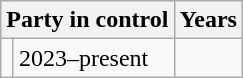<table class="wikitable">
<tr>
<th colspan="2">Party in control</th>
<th>Years</th>
</tr>
<tr>
<td></td>
<td>2023–present</td>
</tr>
</table>
